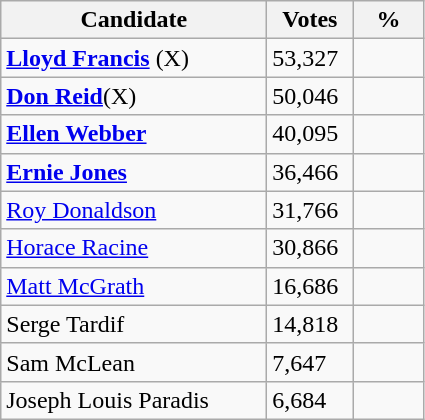<table class="wikitable">
<tr>
<th style="width: 170px">Candidate</th>
<th style="width: 50px">Votes</th>
<th style="width: 40px">%</th>
</tr>
<tr>
<td><strong><a href='#'>Lloyd Francis</a></strong> (X)</td>
<td>53,327</td>
</tr>
<tr>
<td><strong><a href='#'>Don Reid</a></strong>(X)</td>
<td>50,046</td>
<td></td>
</tr>
<tr>
<td><strong><a href='#'>Ellen Webber</a></strong></td>
<td>40,095</td>
<td></td>
</tr>
<tr>
<td><strong><a href='#'>Ernie Jones</a></strong></td>
<td>36,466</td>
<td></td>
</tr>
<tr>
<td><a href='#'>Roy Donaldson</a></td>
<td>31,766</td>
<td></td>
</tr>
<tr>
<td><a href='#'>Horace Racine</a></td>
<td>30,866</td>
<td></td>
</tr>
<tr>
<td><a href='#'>Matt McGrath</a></td>
<td>16,686</td>
<td></td>
</tr>
<tr>
<td>Serge Tardif</td>
<td>14,818</td>
<td></td>
</tr>
<tr>
<td>Sam McLean</td>
<td>7,647</td>
<td></td>
</tr>
<tr>
<td>Joseph Louis Paradis</td>
<td>6,684</td>
<td></td>
</tr>
</table>
